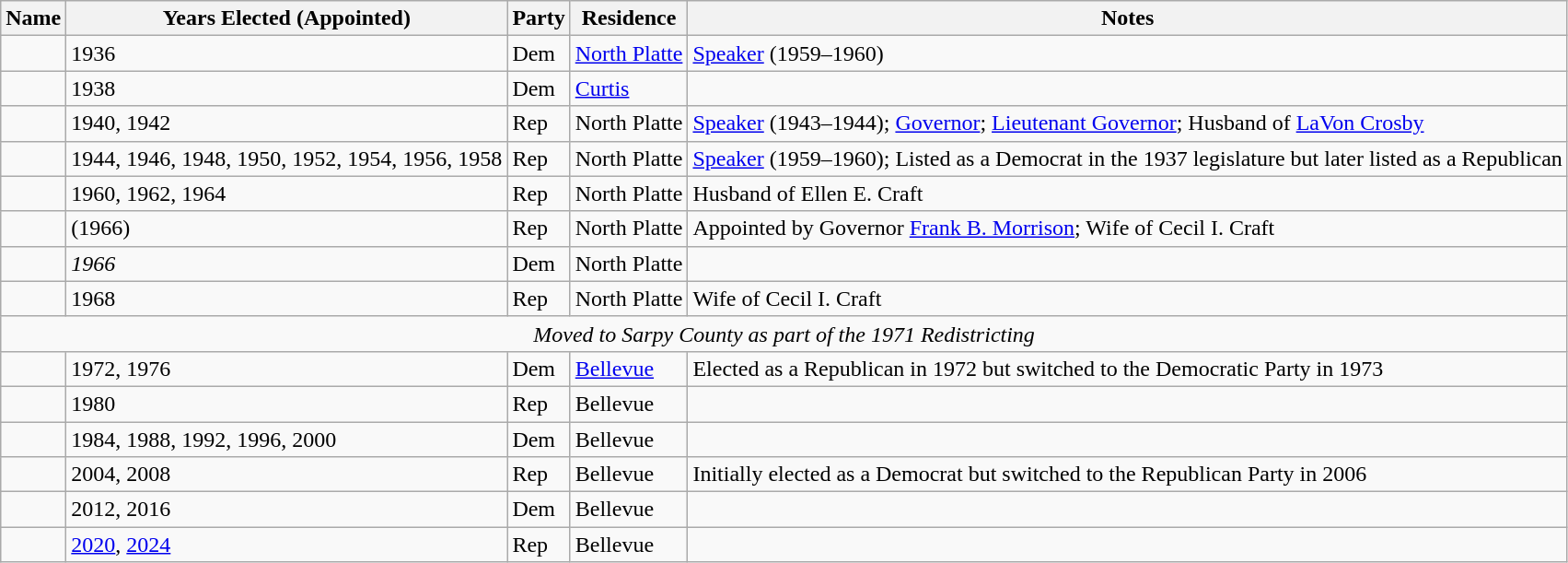<table class="wikitable sortable">
<tr>
<th>Name</th>
<th>Years Elected (Appointed)</th>
<th>Party</th>
<th>Residence</th>
<th>Notes</th>
</tr>
<tr>
<td></td>
<td>1936</td>
<td>Dem</td>
<td><a href='#'>North Platte</a></td>
<td><a href='#'>Speaker</a> (1959–1960)</td>
</tr>
<tr>
<td></td>
<td>1938</td>
<td>Dem</td>
<td><a href='#'>Curtis</a></td>
<td></td>
</tr>
<tr>
<td></td>
<td>1940, 1942</td>
<td>Rep</td>
<td>North Platte</td>
<td><a href='#'>Speaker</a> (1943–1944); <a href='#'>Governor</a>; <a href='#'>Lieutenant Governor</a>; Husband of <a href='#'>LaVon Crosby</a></td>
</tr>
<tr>
<td></td>
<td>1944, 1946, 1948, 1950, 1952, 1954, 1956, 1958</td>
<td>Rep</td>
<td>North Platte</td>
<td><a href='#'>Speaker</a> (1959–1960); Listed as a Democrat in the 1937 legislature but later listed as a Republican</td>
</tr>
<tr>
<td></td>
<td>1960, 1962, 1964</td>
<td>Rep</td>
<td>North Platte</td>
<td>Husband of Ellen E. Craft</td>
</tr>
<tr>
<td></td>
<td>(1966)</td>
<td>Rep</td>
<td>North Platte</td>
<td>Appointed by Governor <a href='#'>Frank B. Morrison</a>; Wife of Cecil I. Craft</td>
</tr>
<tr>
<td></td>
<td><em>1966</em></td>
<td>Dem</td>
<td>North Platte</td>
<td></td>
</tr>
<tr>
<td></td>
<td>1968</td>
<td>Rep</td>
<td>North Platte</td>
<td>Wife of Cecil I. Craft</td>
</tr>
<tr>
<td colspan=5 style=text-align:center><em>Moved to Sarpy County as part of the 1971 Redistricting</em></td>
</tr>
<tr>
<td></td>
<td>1972, 1976</td>
<td>Dem</td>
<td><a href='#'>Bellevue</a></td>
<td>Elected as a Republican in 1972 but switched to the Democratic Party in 1973</td>
</tr>
<tr>
<td></td>
<td>1980</td>
<td>Rep</td>
<td>Bellevue</td>
<td></td>
</tr>
<tr>
<td></td>
<td>1984, 1988, 1992, 1996, 2000</td>
<td>Dem</td>
<td>Bellevue</td>
<td></td>
</tr>
<tr>
<td></td>
<td>2004, 2008</td>
<td>Rep</td>
<td>Bellevue</td>
<td>Initially elected as a Democrat but switched to the Republican Party in 2006</td>
</tr>
<tr>
<td></td>
<td>2012, 2016</td>
<td>Dem</td>
<td>Bellevue</td>
<td></td>
</tr>
<tr>
<td></td>
<td><a href='#'>2020</a>, <a href='#'>2024</a></td>
<td>Rep</td>
<td>Bellevue</td>
<td></td>
</tr>
</table>
